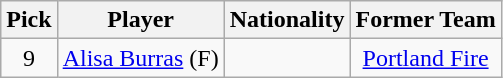<table class="wikitable">
<tr>
<th>Pick</th>
<th>Player</th>
<th>Nationality</th>
<th>Former Team</th>
</tr>
<tr align="center">
<td>9</td>
<td><a href='#'>Alisa Burras</a> (F)</td>
<td></td>
<td><a href='#'>Portland Fire</a></td>
</tr>
</table>
